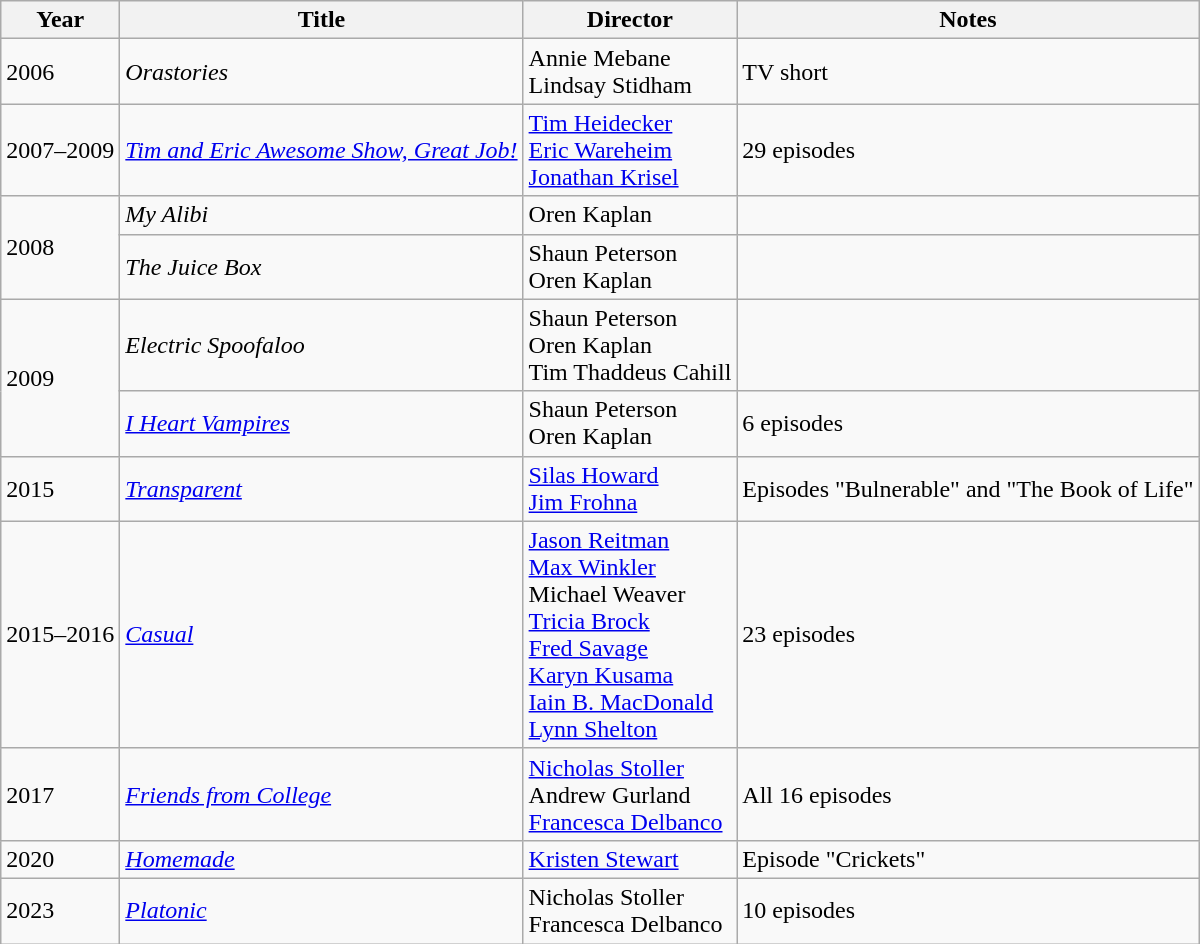<table class="wikitable">
<tr>
<th>Year</th>
<th>Title</th>
<th>Director</th>
<th>Notes</th>
</tr>
<tr>
<td>2006</td>
<td><em>Orastories</em></td>
<td>Annie Mebane<br>Lindsay Stidham</td>
<td>TV short</td>
</tr>
<tr>
<td>2007–2009</td>
<td><em><a href='#'>Tim and Eric Awesome Show, Great Job!</a></em></td>
<td><a href='#'>Tim Heidecker</a><br><a href='#'>Eric Wareheim</a><br><a href='#'>Jonathan Krisel</a></td>
<td>29 episodes</td>
</tr>
<tr>
<td rowspan=2>2008</td>
<td><em>My Alibi</em></td>
<td>Oren Kaplan</td>
<td></td>
</tr>
<tr>
<td><em>The Juice Box</em></td>
<td>Shaun Peterson<br>Oren Kaplan</td>
<td></td>
</tr>
<tr>
<td rowspan=2>2009</td>
<td><em>Electric Spoofaloo</em></td>
<td>Shaun Peterson<br>Oren Kaplan<br>Tim Thaddeus Cahill</td>
<td></td>
</tr>
<tr>
<td><em><a href='#'>I Heart Vampires</a></em></td>
<td>Shaun Peterson<br>Oren Kaplan</td>
<td>6 episodes</td>
</tr>
<tr>
<td>2015</td>
<td><em><a href='#'>Transparent</a></em></td>
<td><a href='#'>Silas Howard</a><br><a href='#'>Jim Frohna</a></td>
<td>Episodes "Bulnerable" and "The Book of Life"</td>
</tr>
<tr>
<td>2015–2016</td>
<td><em><a href='#'>Casual</a></em></td>
<td><a href='#'>Jason Reitman</a><br><a href='#'>Max Winkler</a><br>Michael Weaver<br><a href='#'>Tricia Brock</a><br><a href='#'>Fred Savage</a><br><a href='#'>Karyn Kusama</a><br><a href='#'>Iain B. MacDonald</a><br><a href='#'>Lynn Shelton</a></td>
<td>23 episodes</td>
</tr>
<tr>
<td>2017</td>
<td><em><a href='#'>Friends from College</a></em></td>
<td><a href='#'>Nicholas Stoller</a><br>Andrew Gurland<br><a href='#'>Francesca Delbanco</a></td>
<td>All 16 episodes</td>
</tr>
<tr>
<td>2020</td>
<td><em><a href='#'>Homemade</a></em></td>
<td><a href='#'>Kristen Stewart</a></td>
<td>Episode "Crickets"</td>
</tr>
<tr>
<td>2023</td>
<td><em><a href='#'>Platonic</a></em></td>
<td>Nicholas Stoller<br>Francesca Delbanco</td>
<td>10 episodes</td>
</tr>
</table>
